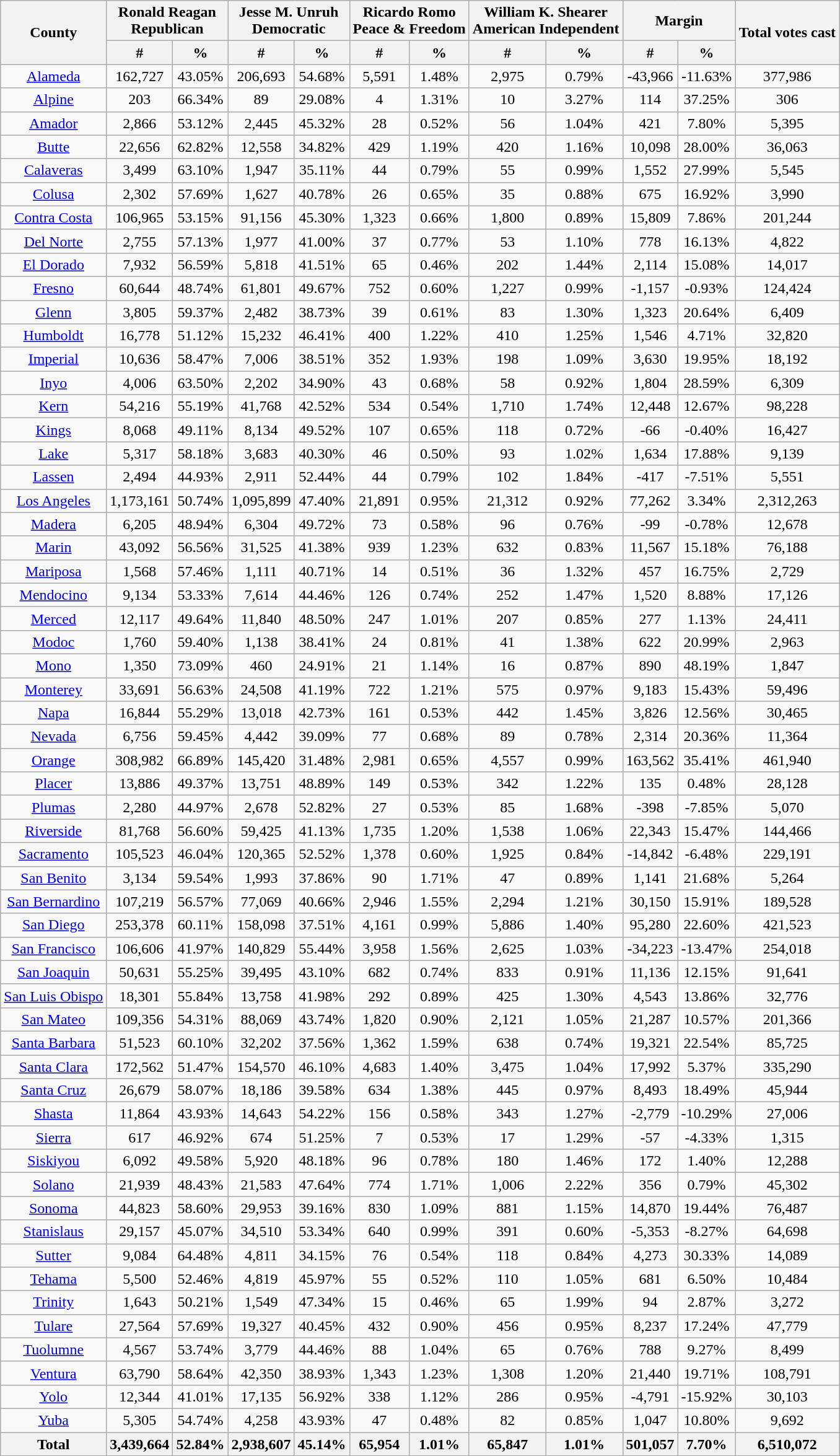<table class="wikitable sortable" style="text-align:center">
<tr>
<th rowspan="2">County</th>
<th style="text-align:center;" colspan="2">Ronald Reagan<br>Republican</th>
<th style="text-align:center;" colspan="2">Jesse M. Unruh<br>Democratic</th>
<th style="text-align:center;" colspan="2">Ricardo Romo<br>Peace & Freedom</th>
<th style="text-align:center;" colspan="2">William K. Shearer<br>American Independent</th>
<th style="text-align:center;" colspan="2">Margin</th>
<th style="text-align:center;" rowspan="2">Total votes cast</th>
</tr>
<tr>
<th style="text-align:center;" data-sort-type="number">#</th>
<th style="text-align:center;" data-sort-type="number">%</th>
<th style="text-align:center;" data-sort-type="number">#</th>
<th style="text-align:center;" data-sort-type="number">%</th>
<th style="text-align:center;" data-sort-type="number">#</th>
<th style="text-align:center;" data-sort-type="number">%</th>
<th style="text-align:center;" data-sort-type="number">#</th>
<th style="text-align:center;" data-sort-type="number">%</th>
<th style="text-align:center;" data-sort-type="number">#</th>
<th style="text-align:center;" data-sort-type="number">%</th>
</tr>
<tr style="text-align:center;">
<td><a href='#'>Alameda</a></td>
<td>162,727</td>
<td>43.05%</td>
<td>206,693</td>
<td>54.68%</td>
<td>5,591</td>
<td>1.48%</td>
<td>2,975</td>
<td>0.79%</td>
<td>-43,966</td>
<td>-11.63%</td>
<td>377,986</td>
</tr>
<tr style="text-align:center;">
<td><a href='#'>Alpine</a></td>
<td>203</td>
<td>66.34%</td>
<td>89</td>
<td>29.08%</td>
<td>4</td>
<td>1.31%</td>
<td>10</td>
<td>3.27%</td>
<td>114</td>
<td>37.25%</td>
<td>306</td>
</tr>
<tr style="text-align:center;">
<td><a href='#'>Amador</a></td>
<td>2,866</td>
<td>53.12%</td>
<td>2,445</td>
<td>45.32%</td>
<td>28</td>
<td>0.52%</td>
<td>56</td>
<td>1.04%</td>
<td>421</td>
<td>7.80%</td>
<td>5,395</td>
</tr>
<tr style="text-align:center;">
<td><a href='#'>Butte</a></td>
<td>22,656</td>
<td>62.82%</td>
<td>12,558</td>
<td>34.82%</td>
<td>429</td>
<td>1.19%</td>
<td>420</td>
<td>1.16%</td>
<td>10,098</td>
<td>28.00%</td>
<td>36,063</td>
</tr>
<tr style="text-align:center;">
<td><a href='#'>Calaveras</a></td>
<td>3,499</td>
<td>63.10%</td>
<td>1,947</td>
<td>35.11%</td>
<td>44</td>
<td>0.79%</td>
<td>55</td>
<td>0.99%</td>
<td>1,552</td>
<td>27.99%</td>
<td>5,545</td>
</tr>
<tr style="text-align:center;">
<td><a href='#'>Colusa</a></td>
<td>2,302</td>
<td>57.69%</td>
<td>1,627</td>
<td>40.78%</td>
<td>26</td>
<td>0.65%</td>
<td>35</td>
<td>0.88%</td>
<td>675</td>
<td>16.92%</td>
<td>3,990</td>
</tr>
<tr style="text-align:center;">
<td><a href='#'>Contra Costa</a></td>
<td>106,965</td>
<td>53.15%</td>
<td>91,156</td>
<td>45.30%</td>
<td>1,323</td>
<td>0.66%</td>
<td>1,800</td>
<td>0.89%</td>
<td>15,809</td>
<td>7.86%</td>
<td>201,244</td>
</tr>
<tr style="text-align:center;">
<td><a href='#'>Del Norte</a></td>
<td>2,755</td>
<td>57.13%</td>
<td>1,977</td>
<td>41.00%</td>
<td>37</td>
<td>0.77%</td>
<td>53</td>
<td>1.10%</td>
<td>778</td>
<td>16.13%</td>
<td>4,822</td>
</tr>
<tr style="text-align:center;">
<td><a href='#'>El Dorado</a></td>
<td>7,932</td>
<td>56.59%</td>
<td>5,818</td>
<td>41.51%</td>
<td>65</td>
<td>0.46%</td>
<td>202</td>
<td>1.44%</td>
<td>2,114</td>
<td>15.08%</td>
<td>14,017</td>
</tr>
<tr style="text-align:center;">
<td><a href='#'>Fresno</a></td>
<td>60,644</td>
<td>48.74%</td>
<td>61,801</td>
<td>49.67%</td>
<td>752</td>
<td>0.60%</td>
<td>1,227</td>
<td>0.99%</td>
<td>-1,157</td>
<td>-0.93%</td>
<td>124,424</td>
</tr>
<tr style="text-align:center;">
<td><a href='#'>Glenn</a></td>
<td>3,805</td>
<td>59.37%</td>
<td>2,482</td>
<td>38.73%</td>
<td>39</td>
<td>0.61%</td>
<td>83</td>
<td>1.30%</td>
<td>1,323</td>
<td>20.64%</td>
<td>6,409</td>
</tr>
<tr style="text-align:center;">
<td><a href='#'>Humboldt</a></td>
<td>16,778</td>
<td>51.12%</td>
<td>15,232</td>
<td>46.41%</td>
<td>400</td>
<td>1.22%</td>
<td>410</td>
<td>1.25%</td>
<td>1,546</td>
<td>4.71%</td>
<td>32,820</td>
</tr>
<tr style="text-align:center;">
<td><a href='#'>Imperial</a></td>
<td>10,636</td>
<td>58.47%</td>
<td>7,006</td>
<td>38.51%</td>
<td>352</td>
<td>1.93%</td>
<td>198</td>
<td>1.09%</td>
<td>3,630</td>
<td>19.95%</td>
<td>18,192</td>
</tr>
<tr style="text-align:center;">
<td><a href='#'>Inyo</a></td>
<td>4,006</td>
<td>63.50%</td>
<td>2,202</td>
<td>34.90%</td>
<td>43</td>
<td>0.68%</td>
<td>58</td>
<td>0.92%</td>
<td>1,804</td>
<td>28.59%</td>
<td>6,309</td>
</tr>
<tr style="text-align:center;">
<td><a href='#'>Kern</a></td>
<td>54,216</td>
<td>55.19%</td>
<td>41,768</td>
<td>42.52%</td>
<td>534</td>
<td>0.54%</td>
<td>1,710</td>
<td>1.74%</td>
<td>12,448</td>
<td>12.67%</td>
<td>98,228</td>
</tr>
<tr style="text-align:center;">
<td><a href='#'>Kings</a></td>
<td>8,068</td>
<td>49.11%</td>
<td>8,134</td>
<td>49.52%</td>
<td>107</td>
<td>0.65%</td>
<td>118</td>
<td>0.72%</td>
<td>-66</td>
<td>-0.40%</td>
<td>16,427</td>
</tr>
<tr style="text-align:center;">
<td><a href='#'>Lake</a></td>
<td>5,317</td>
<td>58.18%</td>
<td>3,683</td>
<td>40.30%</td>
<td>46</td>
<td>0.50%</td>
<td>93</td>
<td>1.02%</td>
<td>1,634</td>
<td>17.88%</td>
<td>9,139</td>
</tr>
<tr style="text-align:center;">
<td><a href='#'>Lassen</a></td>
<td>2,494</td>
<td>44.93%</td>
<td>2,911</td>
<td>52.44%</td>
<td>44</td>
<td>0.79%</td>
<td>102</td>
<td>1.84%</td>
<td>-417</td>
<td>-7.51%</td>
<td>5,551</td>
</tr>
<tr style="text-align:center;">
<td><a href='#'>Los Angeles</a></td>
<td>1,173,161</td>
<td>50.74%</td>
<td>1,095,899</td>
<td>47.40%</td>
<td>21,891</td>
<td>0.95%</td>
<td>21,312</td>
<td>0.92%</td>
<td>77,262</td>
<td>3.34%</td>
<td>2,312,263</td>
</tr>
<tr style="text-align:center;">
<td><a href='#'>Madera</a></td>
<td>6,205</td>
<td>48.94%</td>
<td>6,304</td>
<td>49.72%</td>
<td>73</td>
<td>0.58%</td>
<td>96</td>
<td>0.76%</td>
<td>-99</td>
<td>-0.78%</td>
<td>12,678</td>
</tr>
<tr style="text-align:center;">
<td><a href='#'>Marin</a></td>
<td>43,092</td>
<td>56.56%</td>
<td>31,525</td>
<td>41.38%</td>
<td>939</td>
<td>1.23%</td>
<td>632</td>
<td>0.83%</td>
<td>11,567</td>
<td>15.18%</td>
<td>76,188</td>
</tr>
<tr style="text-align:center;">
<td><a href='#'>Mariposa</a></td>
<td>1,568</td>
<td>57.46%</td>
<td>1,111</td>
<td>40.71%</td>
<td>14</td>
<td>0.51%</td>
<td>36</td>
<td>1.32%</td>
<td>457</td>
<td>16.75%</td>
<td>2,729</td>
</tr>
<tr style="text-align:center;">
<td><a href='#'>Mendocino</a></td>
<td>9,134</td>
<td>53.33%</td>
<td>7,614</td>
<td>44.46%</td>
<td>126</td>
<td>0.74%</td>
<td>252</td>
<td>1.47%</td>
<td>1,520</td>
<td>8.88%</td>
<td>17,126</td>
</tr>
<tr style="text-align:center;">
<td><a href='#'>Merced</a></td>
<td>12,117</td>
<td>49.64%</td>
<td>11,840</td>
<td>48.50%</td>
<td>247</td>
<td>1.01%</td>
<td>207</td>
<td>0.85%</td>
<td>277</td>
<td>1.13%</td>
<td>24,411</td>
</tr>
<tr style="text-align:center;">
<td><a href='#'>Modoc</a></td>
<td>1,760</td>
<td>59.40%</td>
<td>1,138</td>
<td>38.41%</td>
<td>24</td>
<td>0.81%</td>
<td>41</td>
<td>1.38%</td>
<td>622</td>
<td>20.99%</td>
<td>2,963</td>
</tr>
<tr style="text-align:center;">
<td><a href='#'>Mono</a></td>
<td>1,350</td>
<td>73.09%</td>
<td>460</td>
<td>24.91%</td>
<td>21</td>
<td>1.14%</td>
<td>16</td>
<td>0.87%</td>
<td>890</td>
<td>48.19%</td>
<td>1,847</td>
</tr>
<tr style="text-align:center;">
<td><a href='#'>Monterey</a></td>
<td>33,691</td>
<td>56.63%</td>
<td>24,508</td>
<td>41.19%</td>
<td>722</td>
<td>1.21%</td>
<td>575</td>
<td>0.97%</td>
<td>9,183</td>
<td>15.43%</td>
<td>59,496</td>
</tr>
<tr style="text-align:center;">
<td><a href='#'>Napa</a></td>
<td>16,844</td>
<td>55.29%</td>
<td>13,018</td>
<td>42.73%</td>
<td>161</td>
<td>0.53%</td>
<td>442</td>
<td>1.45%</td>
<td>3,826</td>
<td>12.56%</td>
<td>30,465</td>
</tr>
<tr style="text-align:center;">
<td><a href='#'>Nevada</a></td>
<td>6,756</td>
<td>59.45%</td>
<td>4,442</td>
<td>39.09%</td>
<td>77</td>
<td>0.68%</td>
<td>89</td>
<td>0.78%</td>
<td>2,314</td>
<td>20.36%</td>
<td>11,364</td>
</tr>
<tr style="text-align:center;">
<td><a href='#'>Orange</a></td>
<td>308,982</td>
<td>66.89%</td>
<td>145,420</td>
<td>31.48%</td>
<td>2,981</td>
<td>0.65%</td>
<td>4,557</td>
<td>0.99%</td>
<td>163,562</td>
<td>35.41%</td>
<td>461,940</td>
</tr>
<tr style="text-align:center;">
<td><a href='#'>Placer</a></td>
<td>13,886</td>
<td>49.37%</td>
<td>13,751</td>
<td>48.89%</td>
<td>149</td>
<td>0.53%</td>
<td>342</td>
<td>1.22%</td>
<td>135</td>
<td>0.48%</td>
<td>28,128</td>
</tr>
<tr style="text-align:center;">
<td><a href='#'>Plumas</a></td>
<td>2,280</td>
<td>44.97%</td>
<td>2,678</td>
<td>52.82%</td>
<td>27</td>
<td>0.53%</td>
<td>85</td>
<td>1.68%</td>
<td>-398</td>
<td>-7.85%</td>
<td>5,070</td>
</tr>
<tr style="text-align:center;">
<td><a href='#'>Riverside</a></td>
<td>81,768</td>
<td>56.60%</td>
<td>59,425</td>
<td>41.13%</td>
<td>1,735</td>
<td>1.20%</td>
<td>1,538</td>
<td>1.06%</td>
<td>22,343</td>
<td>15.47%</td>
<td>144,466</td>
</tr>
<tr style="text-align:center;">
<td><a href='#'>Sacramento</a></td>
<td>105,523</td>
<td>46.04%</td>
<td>120,365</td>
<td>52.52%</td>
<td>1,378</td>
<td>0.60%</td>
<td>1,925</td>
<td>0.84%</td>
<td>-14,842</td>
<td>-6.48%</td>
<td>229,191</td>
</tr>
<tr style="text-align:center;">
<td><a href='#'>San Benito</a></td>
<td>3,134</td>
<td>59.54%</td>
<td>1,993</td>
<td>37.86%</td>
<td>90</td>
<td>1.71%</td>
<td>47</td>
<td>0.89%</td>
<td>1,141</td>
<td>21.68%</td>
<td>5,264</td>
</tr>
<tr style="text-align:center;">
<td><a href='#'>San Bernardino</a></td>
<td>107,219</td>
<td>56.57%</td>
<td>77,069</td>
<td>40.66%</td>
<td>2,946</td>
<td>1.55%</td>
<td>2,294</td>
<td>1.21%</td>
<td>30,150</td>
<td>15.91%</td>
<td>189,528</td>
</tr>
<tr style="text-align:center;">
<td><a href='#'>San Diego</a></td>
<td>253,378</td>
<td>60.11%</td>
<td>158,098</td>
<td>37.51%</td>
<td>4,161</td>
<td>0.99%</td>
<td>5,886</td>
<td>1.40%</td>
<td>95,280</td>
<td>22.60%</td>
<td>421,523</td>
</tr>
<tr style="text-align:center;">
<td><a href='#'>San Francisco</a></td>
<td>106,606</td>
<td>41.97%</td>
<td>140,829</td>
<td>55.44%</td>
<td>3,958</td>
<td>1.56%</td>
<td>2,625</td>
<td>1.03%</td>
<td>-34,223</td>
<td>-13.47%</td>
<td>254,018</td>
</tr>
<tr style="text-align:center;">
<td><a href='#'>San Joaquin</a></td>
<td>50,631</td>
<td>55.25%</td>
<td>39,495</td>
<td>43.10%</td>
<td>682</td>
<td>0.74%</td>
<td>833</td>
<td>0.91%</td>
<td>11,136</td>
<td>12.15%</td>
<td>91,641</td>
</tr>
<tr style="text-align:center;">
<td><a href='#'>San Luis Obispo</a></td>
<td>18,301</td>
<td>55.84%</td>
<td>13,758</td>
<td>41.98%</td>
<td>292</td>
<td>0.89%</td>
<td>425</td>
<td>1.30%</td>
<td>4,543</td>
<td>13.86%</td>
<td>32,776</td>
</tr>
<tr style="text-align:center;">
<td><a href='#'>San Mateo</a></td>
<td>109,356</td>
<td>54.31%</td>
<td>88,069</td>
<td>43.74%</td>
<td>1,820</td>
<td>0.90%</td>
<td>2,121</td>
<td>1.05%</td>
<td>21,287</td>
<td>10.57%</td>
<td>201,366</td>
</tr>
<tr style="text-align:center;">
<td><a href='#'>Santa Barbara</a></td>
<td>51,523</td>
<td>60.10%</td>
<td>32,202</td>
<td>37.56%</td>
<td>1,362</td>
<td>1.59%</td>
<td>638</td>
<td>0.74%</td>
<td>19,321</td>
<td>22.54%</td>
<td>85,725</td>
</tr>
<tr style="text-align:center;">
<td><a href='#'>Santa Clara</a></td>
<td>172,562</td>
<td>51.47%</td>
<td>154,570</td>
<td>46.10%</td>
<td>4,683</td>
<td>1.40%</td>
<td>3,475</td>
<td>1.04%</td>
<td>17,992</td>
<td>5.37%</td>
<td>335,290</td>
</tr>
<tr style="text-align:center;">
<td><a href='#'>Santa Cruz</a></td>
<td>26,679</td>
<td>58.07%</td>
<td>18,186</td>
<td>39.58%</td>
<td>634</td>
<td>1.38%</td>
<td>445</td>
<td>0.97%</td>
<td>8,493</td>
<td>18.49%</td>
<td>45,944</td>
</tr>
<tr style="text-align:center;">
<td><a href='#'>Shasta</a></td>
<td>11,864</td>
<td>43.93%</td>
<td>14,643</td>
<td>54.22%</td>
<td>156</td>
<td>0.58%</td>
<td>343</td>
<td>1.27%</td>
<td>-2,779</td>
<td>-10.29%</td>
<td>27,006</td>
</tr>
<tr style="text-align:center;">
<td><a href='#'>Sierra</a></td>
<td>617</td>
<td>46.92%</td>
<td>674</td>
<td>51.25%</td>
<td>7</td>
<td>0.53%</td>
<td>17</td>
<td>1.29%</td>
<td>-57</td>
<td>-4.33%</td>
<td>1,315</td>
</tr>
<tr style="text-align:center;">
<td><a href='#'>Siskiyou</a></td>
<td>6,092</td>
<td>49.58%</td>
<td>5,920</td>
<td>48.18%</td>
<td>96</td>
<td>0.78%</td>
<td>180</td>
<td>1.46%</td>
<td>172</td>
<td>1.40%</td>
<td>12,288</td>
</tr>
<tr style="text-align:center;">
<td><a href='#'>Solano</a></td>
<td>21,939</td>
<td>48.43%</td>
<td>21,583</td>
<td>47.64%</td>
<td>774</td>
<td>1.71%</td>
<td>1,006</td>
<td>2.22%</td>
<td>356</td>
<td>0.79%</td>
<td>45,302</td>
</tr>
<tr style="text-align:center;">
<td><a href='#'>Sonoma</a></td>
<td>44,823</td>
<td>58.60%</td>
<td>29,953</td>
<td>39.16%</td>
<td>830</td>
<td>1.09%</td>
<td>881</td>
<td>1.15%</td>
<td>14,870</td>
<td>19.44%</td>
<td>76,487</td>
</tr>
<tr style="text-align:center;">
<td><a href='#'>Stanislaus</a></td>
<td>29,157</td>
<td>45.07%</td>
<td>34,510</td>
<td>53.34%</td>
<td>640</td>
<td>0.99%</td>
<td>391</td>
<td>0.60%</td>
<td>-5,353</td>
<td>-8.27%</td>
<td>64,698</td>
</tr>
<tr style="text-align:center;">
<td><a href='#'>Sutter</a></td>
<td>9,084</td>
<td>64.48%</td>
<td>4,811</td>
<td>34.15%</td>
<td>76</td>
<td>0.54%</td>
<td>118</td>
<td>0.84%</td>
<td>4,273</td>
<td>30.33%</td>
<td>14,089</td>
</tr>
<tr style="text-align:center;">
<td><a href='#'>Tehama</a></td>
<td>5,500</td>
<td>52.46%</td>
<td>4,819</td>
<td>45.97%</td>
<td>55</td>
<td>0.52%</td>
<td>110</td>
<td>1.05%</td>
<td>681</td>
<td>6.50%</td>
<td>10,484</td>
</tr>
<tr style="text-align:center;">
<td><a href='#'>Trinity</a></td>
<td>1,643</td>
<td>50.21%</td>
<td>1,549</td>
<td>47.34%</td>
<td>15</td>
<td>0.46%</td>
<td>65</td>
<td>1.99%</td>
<td>94</td>
<td>2.87%</td>
<td>3,272</td>
</tr>
<tr style="text-align:center;">
<td><a href='#'>Tulare</a></td>
<td>27,564</td>
<td>57.69%</td>
<td>19,327</td>
<td>40.45%</td>
<td>432</td>
<td>0.90%</td>
<td>456</td>
<td>0.95%</td>
<td>8,237</td>
<td>17.24%</td>
<td>47,779</td>
</tr>
<tr style="text-align:center;">
<td><a href='#'>Tuolumne</a></td>
<td>4,567</td>
<td>53.74%</td>
<td>3,779</td>
<td>44.46%</td>
<td>88</td>
<td>1.04%</td>
<td>65</td>
<td>0.76%</td>
<td>788</td>
<td>9.27%</td>
<td>8,499</td>
</tr>
<tr style="text-align:center;">
<td><a href='#'>Ventura</a></td>
<td>63,790</td>
<td>58.64%</td>
<td>42,350</td>
<td>38.93%</td>
<td>1,343</td>
<td>1.23%</td>
<td>1,308</td>
<td>1.20%</td>
<td>21,440</td>
<td>19.71%</td>
<td>108,791</td>
</tr>
<tr style="text-align:center;">
<td><a href='#'>Yolo</a></td>
<td>12,344</td>
<td>41.01%</td>
<td>17,135</td>
<td>56.92%</td>
<td>338</td>
<td>1.12%</td>
<td>286</td>
<td>0.95%</td>
<td>-4,791</td>
<td>-15.92%</td>
<td>30,103</td>
</tr>
<tr style="text-align:center;">
<td><a href='#'>Yuba</a></td>
<td>5,305</td>
<td>54.74%</td>
<td>4,258</td>
<td>43.93%</td>
<td>47</td>
<td>0.48%</td>
<td>82</td>
<td>0.85%</td>
<td>1,047</td>
<td>10.80%</td>
<td>9,692</td>
</tr>
<tr style="text-align:center;">
<th>Total</th>
<th>3,439,664</th>
<th>52.84%</th>
<th>2,938,607</th>
<th>45.14%</th>
<th>65,954</th>
<th>1.01%</th>
<th>65,847</th>
<th>1.01%</th>
<th>501,057</th>
<th>7.70%</th>
<th>6,510,072</th>
</tr>
</table>
